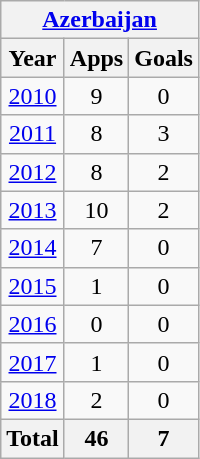<table class="wikitable" style="text-align:center">
<tr>
<th colspan=3><a href='#'>Azerbaijan</a></th>
</tr>
<tr>
<th>Year</th>
<th>Apps</th>
<th>Goals</th>
</tr>
<tr>
<td><a href='#'>2010</a></td>
<td>9</td>
<td>0</td>
</tr>
<tr>
<td><a href='#'>2011</a></td>
<td>8</td>
<td>3</td>
</tr>
<tr>
<td><a href='#'>2012</a></td>
<td>8</td>
<td>2</td>
</tr>
<tr>
<td><a href='#'>2013</a></td>
<td>10</td>
<td>2</td>
</tr>
<tr>
<td><a href='#'>2014</a></td>
<td>7</td>
<td>0</td>
</tr>
<tr>
<td><a href='#'>2015</a></td>
<td>1</td>
<td>0</td>
</tr>
<tr>
<td><a href='#'>2016</a></td>
<td>0</td>
<td>0</td>
</tr>
<tr>
<td><a href='#'>2017</a></td>
<td>1</td>
<td>0</td>
</tr>
<tr>
<td><a href='#'>2018</a></td>
<td>2</td>
<td>0</td>
</tr>
<tr>
<th>Total</th>
<th>46</th>
<th>7</th>
</tr>
</table>
